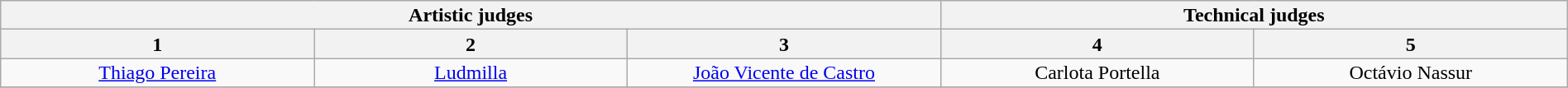<table class="wikitable" style="font-size:100%; line-height:16px; text-align:center" width="100%">
<tr>
<th colspan=3>Artistic judges</th>
<th colspan=2>Technical judges</th>
</tr>
<tr>
<th width="20.0%">1</th>
<th width="20.0%">2</th>
<th width="20.0%">3</th>
<th width="20.0%">4</th>
<th width="20.0%">5</th>
</tr>
<tr>
<td><a href='#'>Thiago Pereira</a></td>
<td><a href='#'>Ludmilla</a></td>
<td><a href='#'>João Vicente de Castro</a></td>
<td>Carlota Portella</td>
<td>Octávio Nassur</td>
</tr>
<tr>
</tr>
</table>
